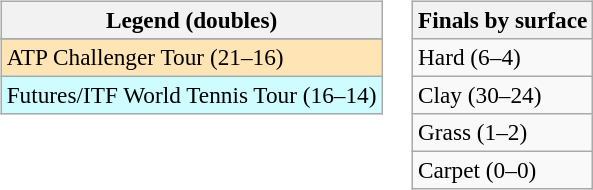<table>
<tr valign=top>
<td><br><table class=wikitable style=font-size:97%>
<tr>
<th>Legend (doubles)</th>
</tr>
<tr bgcolor=e5d1cb>
</tr>
<tr bgcolor=moccasin>
<td>ATP Challenger Tour (21–16)</td>
</tr>
<tr bgcolor=cffcff>
<td>Futures/ITF World Tennis Tour (16–14)</td>
</tr>
</table>
</td>
<td><br><table class=wikitable style=font-size:97%>
<tr>
<th>Finals by surface</th>
</tr>
<tr>
<td>Hard (6–4)</td>
</tr>
<tr>
<td>Clay (30–24)</td>
</tr>
<tr>
<td>Grass (1–2)</td>
</tr>
<tr>
<td>Carpet (0–0)</td>
</tr>
</table>
</td>
</tr>
</table>
